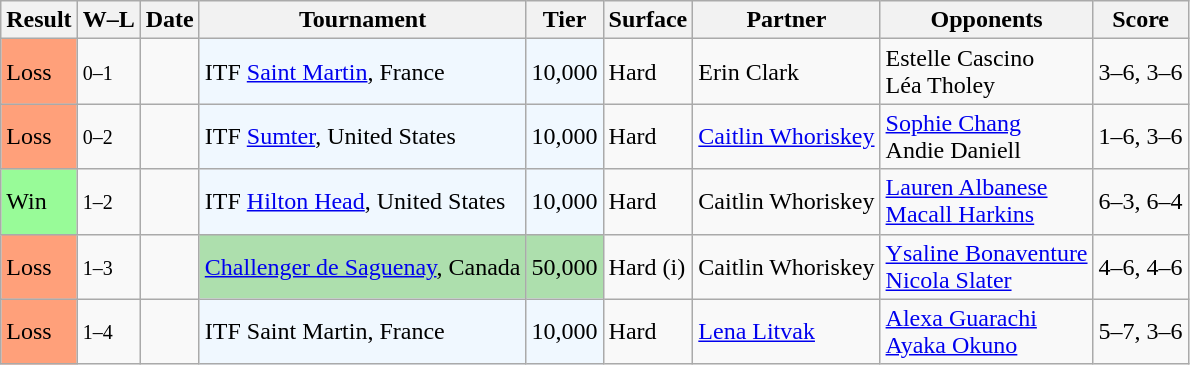<table class="sortable wikitable">
<tr>
<th>Result</th>
<th class="unsortable">W–L</th>
<th>Date</th>
<th>Tournament</th>
<th>Tier</th>
<th>Surface</th>
<th>Partner</th>
<th>Opponents</th>
<th class="unsortable">Score</th>
</tr>
<tr>
<td style="background:#ffa07a;">Loss</td>
<td><small>0–1</small></td>
<td></td>
<td style="background:#f0f8ff;">ITF <a href='#'>Saint Martin</a>, France</td>
<td style="background:#f0f8ff;">10,000</td>
<td>Hard</td>
<td> Erin Clark</td>
<td> Estelle Cascino <br>  Léa Tholey</td>
<td>3–6, 3–6</td>
</tr>
<tr>
<td style="background:#ffa07a;">Loss</td>
<td><small>0–2</small></td>
<td></td>
<td style="background:#f0f8ff;">ITF <a href='#'>Sumter</a>, United States</td>
<td style="background:#f0f8ff;">10,000</td>
<td>Hard</td>
<td> <a href='#'>Caitlin Whoriskey</a></td>
<td> <a href='#'>Sophie Chang</a> <br>  Andie Daniell</td>
<td>1–6, 3–6</td>
</tr>
<tr>
<td style="background:#98fb98;">Win</td>
<td><small>1–2</small></td>
<td></td>
<td style="background:#f0f8ff;">ITF <a href='#'>Hilton Head</a>, United States</td>
<td style="background:#f0f8ff;">10,000</td>
<td>Hard</td>
<td> Caitlin Whoriskey</td>
<td> <a href='#'>Lauren Albanese</a> <br>  <a href='#'>Macall Harkins</a></td>
<td>6–3, 6–4</td>
</tr>
<tr>
<td style="background:#ffa07a;">Loss</td>
<td><small>1–3</small></td>
<td><a href='#'></a></td>
<td style="background:#addfad;"><a href='#'>Challenger de Saguenay</a>, Canada</td>
<td style="background:#addfad;">50,000</td>
<td>Hard (i)</td>
<td> Caitlin Whoriskey</td>
<td> <a href='#'>Ysaline Bonaventure</a> <br>  <a href='#'>Nicola Slater</a></td>
<td>4–6, 4–6</td>
</tr>
<tr>
<td style="background:#ffa07a;">Loss</td>
<td><small>1–4</small></td>
<td></td>
<td style="background:#f0f8ff;">ITF Saint Martin, France</td>
<td style="background:#f0f8ff;">10,000</td>
<td>Hard</td>
<td> <a href='#'>Lena Litvak</a></td>
<td> <a href='#'>Alexa Guarachi</a> <br>  <a href='#'>Ayaka Okuno</a></td>
<td>5–7, 3–6</td>
</tr>
</table>
